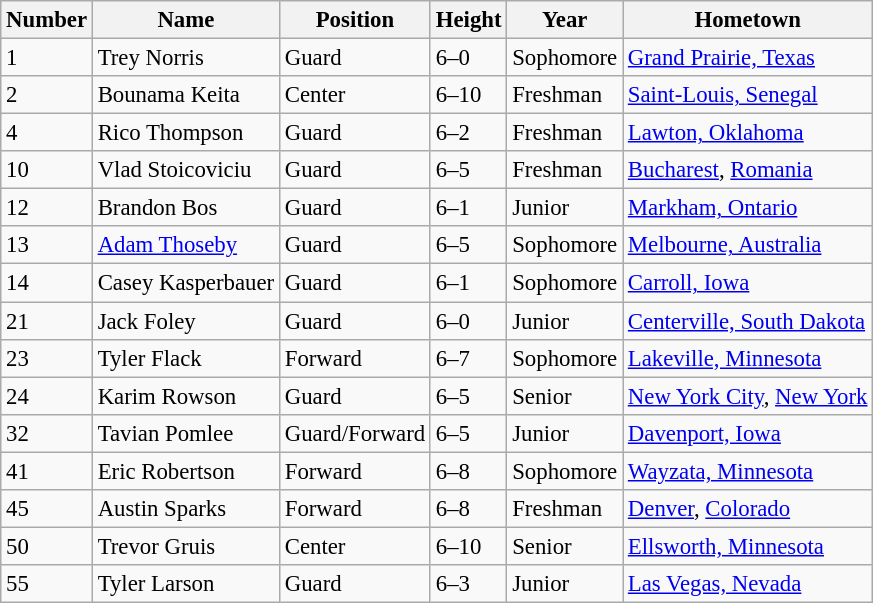<table class="wikitable sortable" style="font-size: 95%;">
<tr>
<th>Number</th>
<th>Name</th>
<th>Position</th>
<th>Height</th>
<th>Year</th>
<th>Hometown</th>
</tr>
<tr>
<td>1</td>
<td>Trey Norris</td>
<td>Guard</td>
<td>6–0</td>
<td>Sophomore</td>
<td><a href='#'>Grand Prairie, Texas</a></td>
</tr>
<tr>
<td>2</td>
<td>Bounama Keita</td>
<td>Center</td>
<td>6–10</td>
<td>Freshman</td>
<td><a href='#'>Saint-Louis, Senegal</a></td>
</tr>
<tr>
<td>4</td>
<td>Rico Thompson</td>
<td>Guard</td>
<td>6–2</td>
<td>Freshman</td>
<td><a href='#'>Lawton, Oklahoma</a></td>
</tr>
<tr>
<td>10</td>
<td>Vlad Stoicoviciu</td>
<td>Guard</td>
<td>6–5</td>
<td>Freshman</td>
<td><a href='#'>Bucharest</a>, <a href='#'>Romania</a></td>
</tr>
<tr>
<td>12</td>
<td>Brandon Bos</td>
<td>Guard</td>
<td>6–1</td>
<td>Junior</td>
<td><a href='#'>Markham, Ontario</a></td>
</tr>
<tr>
<td>13</td>
<td><a href='#'>Adam Thoseby</a></td>
<td>Guard</td>
<td>6–5</td>
<td>Sophomore</td>
<td><a href='#'>Melbourne, Australia</a></td>
</tr>
<tr>
<td>14</td>
<td>Casey Kasperbauer</td>
<td>Guard</td>
<td>6–1</td>
<td>Sophomore</td>
<td><a href='#'>Carroll, Iowa</a></td>
</tr>
<tr>
<td>21</td>
<td>Jack Foley</td>
<td>Guard</td>
<td>6–0</td>
<td>Junior</td>
<td><a href='#'>Centerville, South Dakota</a></td>
</tr>
<tr>
<td>23</td>
<td>Tyler Flack</td>
<td>Forward</td>
<td>6–7</td>
<td>Sophomore</td>
<td><a href='#'>Lakeville, Minnesota</a></td>
</tr>
<tr>
<td>24</td>
<td>Karim Rowson</td>
<td>Guard</td>
<td>6–5</td>
<td>Senior</td>
<td><a href='#'>New York City</a>, <a href='#'>New York</a></td>
</tr>
<tr>
<td>32</td>
<td>Tavian Pomlee</td>
<td>Guard/Forward</td>
<td>6–5</td>
<td>Junior</td>
<td><a href='#'>Davenport, Iowa</a></td>
</tr>
<tr>
<td>41</td>
<td>Eric Robertson</td>
<td>Forward</td>
<td>6–8</td>
<td>Sophomore</td>
<td><a href='#'>Wayzata, Minnesota</a></td>
</tr>
<tr>
<td>45</td>
<td>Austin Sparks</td>
<td>Forward</td>
<td>6–8</td>
<td>Freshman</td>
<td><a href='#'>Denver</a>, <a href='#'>Colorado</a></td>
</tr>
<tr>
<td>50</td>
<td>Trevor Gruis</td>
<td>Center</td>
<td>6–10</td>
<td>Senior</td>
<td><a href='#'>Ellsworth, Minnesota</a></td>
</tr>
<tr>
<td>55</td>
<td>Tyler Larson</td>
<td>Guard</td>
<td>6–3</td>
<td>Junior</td>
<td><a href='#'>Las Vegas, Nevada</a></td>
</tr>
</table>
